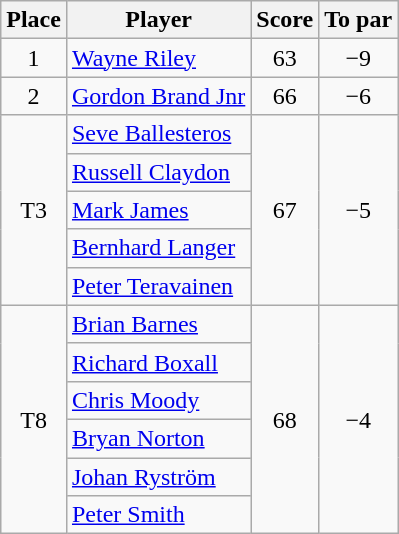<table class="wikitable">
<tr>
<th>Place</th>
<th>Player</th>
<th>Score</th>
<th>To par</th>
</tr>
<tr>
<td align=center>1</td>
<td> <a href='#'>Wayne Riley</a></td>
<td align=center>63</td>
<td align=center>−9</td>
</tr>
<tr>
<td align=center>2</td>
<td> <a href='#'>Gordon Brand Jnr</a></td>
<td align=center>66</td>
<td align=center>−6</td>
</tr>
<tr>
<td rowspan="5" align=center>T3</td>
<td> <a href='#'>Seve Ballesteros</a></td>
<td rowspan="5" align=center>67</td>
<td rowspan="5" align=center>−5</td>
</tr>
<tr>
<td> <a href='#'>Russell Claydon</a></td>
</tr>
<tr>
<td> <a href='#'>Mark James</a></td>
</tr>
<tr>
<td> <a href='#'>Bernhard Langer</a></td>
</tr>
<tr>
<td> <a href='#'>Peter Teravainen</a></td>
</tr>
<tr>
<td rowspan="6" align=center>T8</td>
<td> <a href='#'>Brian Barnes</a></td>
<td rowspan="6" align=center>68</td>
<td rowspan="6" align=center>−4</td>
</tr>
<tr>
<td> <a href='#'>Richard Boxall</a></td>
</tr>
<tr>
<td> <a href='#'>Chris Moody</a></td>
</tr>
<tr>
<td> <a href='#'>Bryan Norton</a></td>
</tr>
<tr>
<td> <a href='#'>Johan Ryström</a></td>
</tr>
<tr>
<td> <a href='#'>Peter Smith</a></td>
</tr>
</table>
